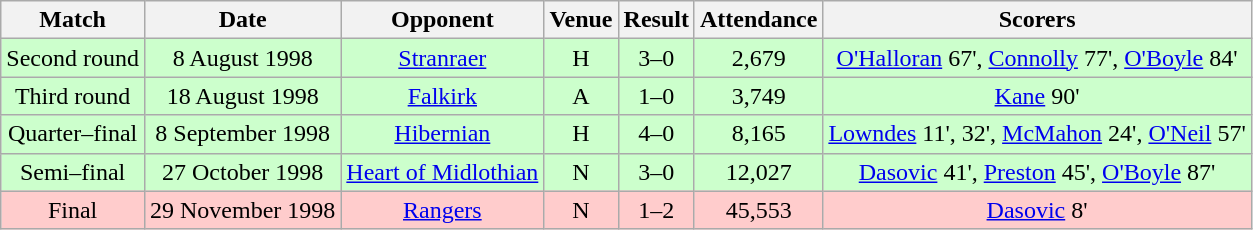<table class="wikitable" style="font-size:100%; text-align:center">
<tr>
<th>Match</th>
<th>Date</th>
<th>Opponent</th>
<th>Venue</th>
<th>Result</th>
<th>Attendance</th>
<th>Scorers</th>
</tr>
<tr style="background: #CCFFCC;">
<td>Second round</td>
<td>8 August 1998</td>
<td><a href='#'>Stranraer</a></td>
<td>H</td>
<td>3–0</td>
<td>2,679</td>
<td><a href='#'>O'Halloran</a> 67', <a href='#'>Connolly</a> 77', <a href='#'>O'Boyle</a> 84'</td>
</tr>
<tr style="background: #CCFFCC;">
<td>Third round</td>
<td>18 August 1998</td>
<td><a href='#'>Falkirk</a></td>
<td>A</td>
<td>1–0</td>
<td>3,749</td>
<td><a href='#'>Kane</a> 90'</td>
</tr>
<tr style="background: #CCFFCC;">
<td>Quarter–final</td>
<td>8 September 1998</td>
<td><a href='#'>Hibernian</a></td>
<td>H</td>
<td>4–0</td>
<td>8,165</td>
<td><a href='#'>Lowndes</a> 11', 32', <a href='#'>McMahon</a> 24', <a href='#'>O'Neil</a> 57'</td>
</tr>
<tr style="background: #CCFFCC;">
<td>Semi–final</td>
<td>27 October 1998</td>
<td><a href='#'>Heart of Midlothian</a></td>
<td>N</td>
<td>3–0</td>
<td>12,027</td>
<td><a href='#'>Dasovic</a> 41', <a href='#'>Preston</a> 45', <a href='#'>O'Boyle</a> 87'</td>
</tr>
<tr style="background: #FFCCCC;">
<td>Final</td>
<td>29 November 1998</td>
<td><a href='#'>Rangers</a></td>
<td>N</td>
<td>1–2</td>
<td>45,553</td>
<td><a href='#'>Dasovic</a> 8'</td>
</tr>
</table>
